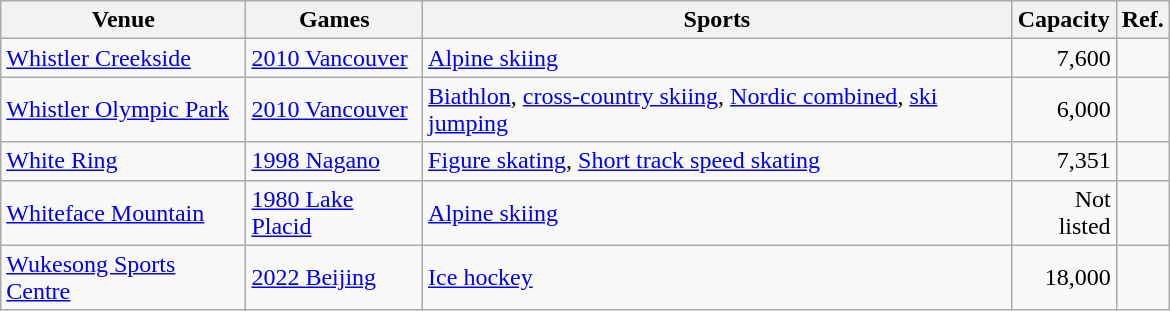<table class="wikitable sortable" width=780px>
<tr>
<th>Venue</th>
<th>Games</th>
<th>Sports</th>
<th>Capacity</th>
<th>Ref.</th>
</tr>
<tr>
<td><a href='#'>Whistler Creekside</a></td>
<td><a href='#'>2010 Vancouver</a></td>
<td><a href='#'>Alpine skiing</a></td>
<td align="right">7,600</td>
<td align=center></td>
</tr>
<tr>
<td><a href='#'>Whistler Olympic Park</a></td>
<td><a href='#'>2010 Vancouver</a></td>
<td><a href='#'>Biathlon</a>, <a href='#'>cross-country skiing</a>, <a href='#'>Nordic combined</a>, <a href='#'>ski jumping</a></td>
<td align="right">6,000</td>
<td align=center></td>
</tr>
<tr>
<td><a href='#'>White Ring</a></td>
<td><a href='#'>1998 Nagano</a></td>
<td><a href='#'>Figure skating</a>, <a href='#'>Short track speed skating</a></td>
<td align="right">7,351</td>
<td align=center></td>
</tr>
<tr>
<td><a href='#'>Whiteface Mountain</a></td>
<td><a href='#'>1980 Lake Placid</a></td>
<td><a href='#'>Alpine skiing</a></td>
<td align="right">Not listed</td>
<td align=center></td>
</tr>
<tr>
<td><a href='#'>Wukesong Sports Centre</a></td>
<td><a href='#'>2022 Beijing</a></td>
<td><a href='#'>Ice hockey</a></td>
<td align=right>18,000</td>
</tr>
</table>
